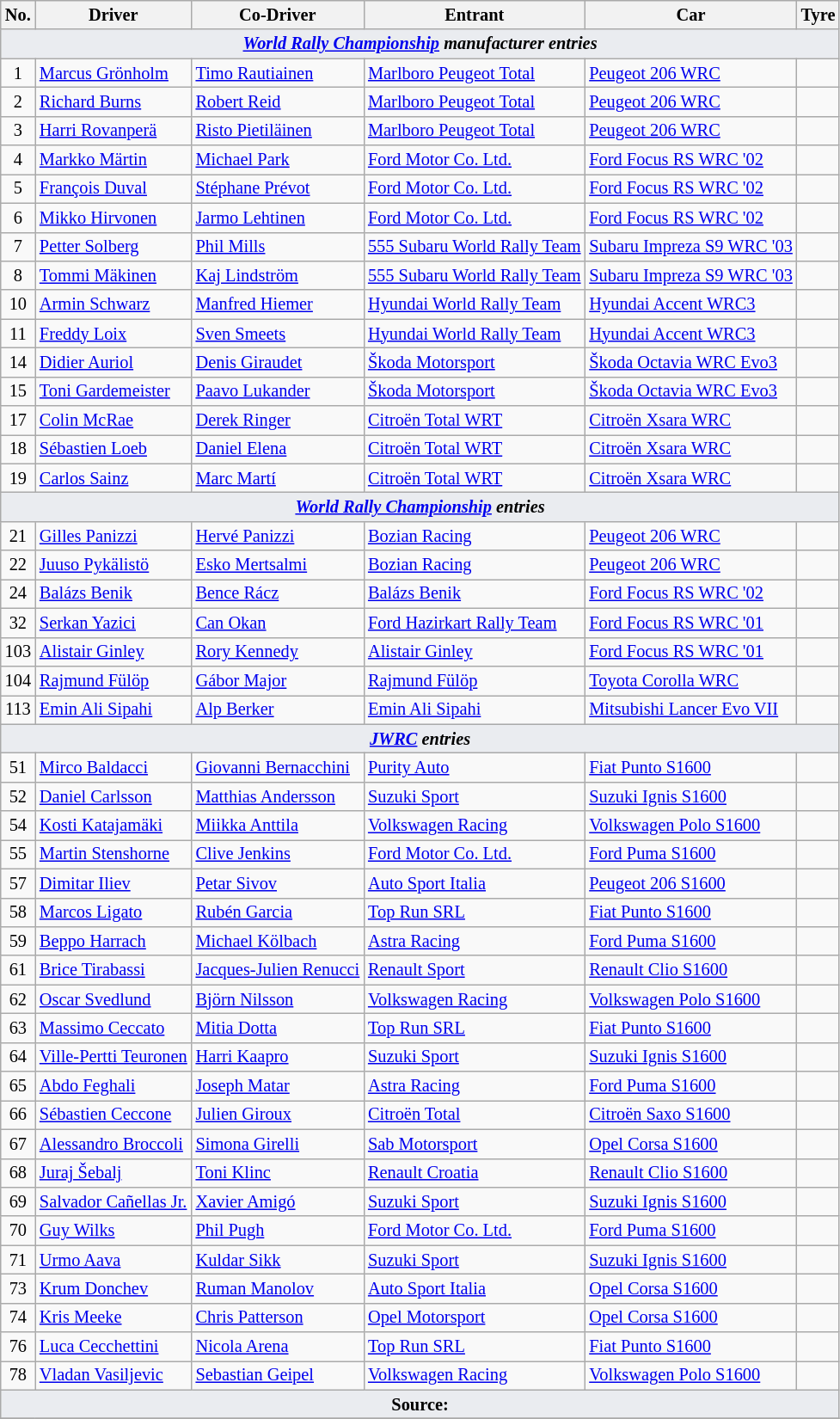<table class="wikitable" style="font-size: 85%;">
<tr>
<th>No.</th>
<th>Driver</th>
<th>Co-Driver</th>
<th>Entrant</th>
<th>Car</th>
<th>Tyre</th>
</tr>
<tr>
<td style="background-color:#EAECF0; text-align:center" colspan="6"><strong><em><a href='#'>World Rally Championship</a> manufacturer entries</em></strong></td>
</tr>
<tr>
<td align="center">1</td>
<td> <a href='#'>Marcus Grönholm</a></td>
<td> <a href='#'>Timo Rautiainen</a></td>
<td> <a href='#'>Marlboro Peugeot Total</a></td>
<td><a href='#'>Peugeot 206 WRC</a></td>
<td align="center"></td>
</tr>
<tr>
<td align="center">2</td>
<td> <a href='#'>Richard Burns</a></td>
<td> <a href='#'>Robert Reid</a></td>
<td> <a href='#'>Marlboro Peugeot Total</a></td>
<td><a href='#'>Peugeot 206 WRC</a></td>
<td align="center"></td>
</tr>
<tr>
<td align="center">3</td>
<td> <a href='#'>Harri Rovanperä</a></td>
<td> <a href='#'>Risto Pietiläinen</a></td>
<td> <a href='#'>Marlboro Peugeot Total</a></td>
<td><a href='#'>Peugeot 206 WRC</a></td>
<td align="center"></td>
</tr>
<tr>
<td align="center">4</td>
<td> <a href='#'>Markko Märtin</a></td>
<td> <a href='#'>Michael Park</a></td>
<td> <a href='#'>Ford Motor Co. Ltd.</a></td>
<td><a href='#'>Ford Focus RS WRC '02</a></td>
<td align="center"></td>
</tr>
<tr>
<td align="center">5</td>
<td> <a href='#'>François Duval</a></td>
<td> <a href='#'>Stéphane Prévot</a></td>
<td> <a href='#'>Ford Motor Co. Ltd.</a></td>
<td><a href='#'>Ford Focus RS WRC '02</a></td>
<td align="center"></td>
</tr>
<tr>
<td align="center">6</td>
<td> <a href='#'>Mikko Hirvonen</a></td>
<td> <a href='#'>Jarmo Lehtinen</a></td>
<td> <a href='#'>Ford Motor Co. Ltd.</a></td>
<td><a href='#'>Ford Focus RS WRC '02</a></td>
<td align="center"></td>
</tr>
<tr>
<td align="center">7</td>
<td> <a href='#'>Petter Solberg</a></td>
<td> <a href='#'>Phil Mills</a></td>
<td> <a href='#'>555 Subaru World Rally Team</a></td>
<td><a href='#'>Subaru Impreza S9 WRC '03</a></td>
<td align="center"></td>
</tr>
<tr>
<td align="center">8</td>
<td> <a href='#'>Tommi Mäkinen</a></td>
<td> <a href='#'>Kaj Lindström</a></td>
<td> <a href='#'>555 Subaru World Rally Team</a></td>
<td><a href='#'>Subaru Impreza S9 WRC '03</a></td>
<td align="center"></td>
</tr>
<tr>
<td align="center">10</td>
<td> <a href='#'>Armin Schwarz</a></td>
<td> <a href='#'>Manfred Hiemer</a></td>
<td> <a href='#'>Hyundai World Rally Team</a></td>
<td><a href='#'>Hyundai Accent WRC3</a></td>
<td align="center"></td>
</tr>
<tr>
<td align="center">11</td>
<td> <a href='#'>Freddy Loix</a></td>
<td> <a href='#'>Sven Smeets</a></td>
<td> <a href='#'>Hyundai World Rally Team</a></td>
<td><a href='#'>Hyundai Accent WRC3</a></td>
<td align="center"></td>
</tr>
<tr>
<td align="center">14</td>
<td> <a href='#'>Didier Auriol</a></td>
<td> <a href='#'>Denis Giraudet</a></td>
<td> <a href='#'>Škoda Motorsport</a></td>
<td><a href='#'>Škoda Octavia WRC Evo3</a></td>
<td align="center"></td>
</tr>
<tr>
<td align="center">15</td>
<td> <a href='#'>Toni Gardemeister</a></td>
<td> <a href='#'>Paavo Lukander</a></td>
<td> <a href='#'>Škoda Motorsport</a></td>
<td><a href='#'>Škoda Octavia WRC Evo3</a></td>
<td align="center"></td>
</tr>
<tr>
<td align="center">17</td>
<td> <a href='#'>Colin McRae</a></td>
<td> <a href='#'>Derek Ringer</a></td>
<td> <a href='#'>Citroën Total WRT</a></td>
<td><a href='#'>Citroën Xsara WRC</a></td>
<td align="center"></td>
</tr>
<tr>
<td align="center">18</td>
<td> <a href='#'>Sébastien Loeb</a></td>
<td> <a href='#'>Daniel Elena</a></td>
<td> <a href='#'>Citroën Total WRT</a></td>
<td><a href='#'>Citroën Xsara WRC</a></td>
<td align="center"></td>
</tr>
<tr>
<td align="center">19</td>
<td> <a href='#'>Carlos Sainz</a></td>
<td> <a href='#'>Marc Martí</a></td>
<td> <a href='#'>Citroën Total WRT</a></td>
<td><a href='#'>Citroën Xsara WRC</a></td>
<td align="center"></td>
</tr>
<tr>
<td style="background-color:#EAECF0; text-align:center" colspan="6"><strong><em><a href='#'>World Rally Championship</a> entries</em></strong></td>
</tr>
<tr>
<td align="center">21</td>
<td> <a href='#'>Gilles Panizzi</a></td>
<td> <a href='#'>Hervé Panizzi</a></td>
<td> <a href='#'>Bozian Racing</a></td>
<td><a href='#'>Peugeot 206 WRC</a></td>
<td align="center"></td>
</tr>
<tr>
<td align="center">22</td>
<td> <a href='#'>Juuso Pykälistö</a></td>
<td> <a href='#'>Esko Mertsalmi</a></td>
<td> <a href='#'>Bozian Racing</a></td>
<td><a href='#'>Peugeot 206 WRC</a></td>
<td align="center"></td>
</tr>
<tr>
<td align="center">24</td>
<td> <a href='#'>Balázs Benik</a></td>
<td> <a href='#'>Bence Rácz</a></td>
<td> <a href='#'>Balázs Benik</a></td>
<td><a href='#'>Ford Focus RS WRC '02</a></td>
<td></td>
</tr>
<tr>
<td align="center">32</td>
<td> <a href='#'>Serkan Yazici</a></td>
<td> <a href='#'>Can Okan</a></td>
<td> <a href='#'>Ford Hazirkart Rally Team</a></td>
<td><a href='#'>Ford Focus RS WRC '01</a></td>
<td></td>
</tr>
<tr>
<td align="center">103</td>
<td> <a href='#'>Alistair Ginley</a></td>
<td> <a href='#'>Rory Kennedy</a></td>
<td> <a href='#'>Alistair Ginley</a></td>
<td><a href='#'>Ford Focus RS WRC '01</a></td>
<td align="center"></td>
</tr>
<tr>
<td align="center">104</td>
<td> <a href='#'>Rajmund Fülöp</a></td>
<td> <a href='#'>Gábor Major</a></td>
<td> <a href='#'>Rajmund Fülöp</a></td>
<td><a href='#'>Toyota Corolla WRC</a></td>
<td></td>
</tr>
<tr>
<td align="center">113</td>
<td> <a href='#'>Emin Ali Sipahi</a></td>
<td> <a href='#'>Alp Berker</a></td>
<td> <a href='#'>Emin Ali Sipahi</a></td>
<td><a href='#'>Mitsubishi Lancer Evo VII</a></td>
<td align="center"></td>
</tr>
<tr>
<td style="background-color:#EAECF0; text-align:center" colspan="6"><strong><em><a href='#'>JWRC</a> entries</em></strong></td>
</tr>
<tr>
<td align="center">51</td>
<td> <a href='#'>Mirco Baldacci</a></td>
<td> <a href='#'>Giovanni Bernacchini</a></td>
<td> <a href='#'>Purity Auto</a></td>
<td><a href='#'>Fiat Punto S1600</a></td>
<td align="center"></td>
</tr>
<tr>
<td align="center">52</td>
<td> <a href='#'>Daniel Carlsson</a></td>
<td> <a href='#'>Matthias Andersson</a></td>
<td> <a href='#'>Suzuki Sport</a></td>
<td><a href='#'>Suzuki Ignis S1600</a></td>
<td align="center"></td>
</tr>
<tr>
<td align="center">54</td>
<td> <a href='#'>Kosti Katajamäki</a></td>
<td> <a href='#'>Miikka Anttila</a></td>
<td> <a href='#'>Volkswagen Racing</a></td>
<td><a href='#'>Volkswagen Polo S1600</a></td>
<td align="center"></td>
</tr>
<tr>
<td align="center">55</td>
<td> <a href='#'>Martin Stenshorne</a></td>
<td> <a href='#'>Clive Jenkins</a></td>
<td> <a href='#'>Ford Motor Co. Ltd.</a></td>
<td><a href='#'>Ford Puma S1600</a></td>
<td align="center"></td>
</tr>
<tr>
<td align="center">57</td>
<td> <a href='#'>Dimitar Iliev</a></td>
<td> <a href='#'>Petar Sivov</a></td>
<td> <a href='#'>Auto Sport Italia</a></td>
<td><a href='#'>Peugeot 206 S1600</a></td>
<td align="center"></td>
</tr>
<tr>
<td align="center">58</td>
<td> <a href='#'>Marcos Ligato</a></td>
<td> <a href='#'>Rubén Garcia</a></td>
<td> <a href='#'>Top Run SRL</a></td>
<td><a href='#'>Fiat Punto S1600</a></td>
<td align="center"></td>
</tr>
<tr>
<td align="center">59</td>
<td> <a href='#'>Beppo Harrach</a></td>
<td> <a href='#'>Michael Kölbach</a></td>
<td> <a href='#'>Astra Racing</a></td>
<td><a href='#'>Ford Puma S1600</a></td>
<td align="center"></td>
</tr>
<tr>
<td align="center">61</td>
<td> <a href='#'>Brice Tirabassi</a></td>
<td> <a href='#'>Jacques-Julien Renucci</a></td>
<td> <a href='#'>Renault Sport</a></td>
<td><a href='#'>Renault Clio S1600</a></td>
<td align="center"></td>
</tr>
<tr>
<td align="center">62</td>
<td> <a href='#'>Oscar Svedlund</a></td>
<td> <a href='#'>Björn Nilsson</a></td>
<td> <a href='#'>Volkswagen Racing</a></td>
<td><a href='#'>Volkswagen Polo S1600</a></td>
<td align="center"></td>
</tr>
<tr>
<td align="center">63</td>
<td> <a href='#'>Massimo Ceccato</a></td>
<td> <a href='#'>Mitia Dotta</a></td>
<td> <a href='#'>Top Run SRL</a></td>
<td><a href='#'>Fiat Punto S1600</a></td>
<td align="center"></td>
</tr>
<tr>
<td align="center">64</td>
<td> <a href='#'>Ville-Pertti Teuronen</a></td>
<td> <a href='#'>Harri Kaapro</a></td>
<td> <a href='#'>Suzuki Sport</a></td>
<td><a href='#'>Suzuki Ignis S1600</a></td>
<td align="center"></td>
</tr>
<tr>
<td align="center">65</td>
<td> <a href='#'>Abdo Feghali</a></td>
<td> <a href='#'>Joseph Matar</a></td>
<td> <a href='#'>Astra Racing</a></td>
<td><a href='#'>Ford Puma S1600</a></td>
<td align="center"></td>
</tr>
<tr>
<td align="center">66</td>
<td> <a href='#'>Sébastien Ceccone</a></td>
<td> <a href='#'>Julien Giroux</a></td>
<td> <a href='#'>Citroën Total</a></td>
<td><a href='#'>Citroën Saxo S1600</a></td>
<td align="center"></td>
</tr>
<tr>
<td align="center">67</td>
<td> <a href='#'>Alessandro Broccoli</a></td>
<td> <a href='#'>Simona Girelli</a></td>
<td> <a href='#'>Sab Motorsport</a></td>
<td><a href='#'>Opel Corsa S1600</a></td>
<td align="center"></td>
</tr>
<tr>
<td align="center">68</td>
<td> <a href='#'>Juraj Šebalj</a></td>
<td> <a href='#'>Toni Klinc</a></td>
<td> <a href='#'>Renault Croatia</a></td>
<td><a href='#'>Renault Clio S1600</a></td>
<td align="center"></td>
</tr>
<tr>
<td align="center">69</td>
<td> <a href='#'>Salvador Cañellas Jr.</a></td>
<td> <a href='#'>Xavier Amigó</a></td>
<td> <a href='#'>Suzuki Sport</a></td>
<td><a href='#'>Suzuki Ignis S1600</a></td>
<td align="center"></td>
</tr>
<tr>
<td align="center">70</td>
<td> <a href='#'>Guy Wilks</a></td>
<td> <a href='#'>Phil Pugh</a></td>
<td> <a href='#'>Ford Motor Co. Ltd.</a></td>
<td><a href='#'>Ford Puma S1600</a></td>
<td align="center"></td>
</tr>
<tr>
<td align="center">71</td>
<td> <a href='#'>Urmo Aava</a></td>
<td> <a href='#'>Kuldar Sikk</a></td>
<td> <a href='#'>Suzuki Sport</a></td>
<td><a href='#'>Suzuki Ignis S1600</a></td>
<td align="center"></td>
</tr>
<tr>
<td align="center">73</td>
<td> <a href='#'>Krum Donchev</a></td>
<td> <a href='#'>Ruman Manolov</a></td>
<td> <a href='#'>Auto Sport Italia</a></td>
<td><a href='#'>Opel Corsa S1600</a></td>
<td align="center"></td>
</tr>
<tr>
<td align="center">74</td>
<td> <a href='#'>Kris Meeke</a></td>
<td> <a href='#'>Chris Patterson</a></td>
<td> <a href='#'>Opel Motorsport</a></td>
<td><a href='#'>Opel Corsa S1600</a></td>
<td align="center"></td>
</tr>
<tr>
<td align="center">76</td>
<td> <a href='#'>Luca Cecchettini</a></td>
<td> <a href='#'>Nicola Arena</a></td>
<td> <a href='#'>Top Run SRL</a></td>
<td><a href='#'>Fiat Punto S1600</a></td>
<td align="center"></td>
</tr>
<tr>
<td align="center">78</td>
<td> <a href='#'>Vladan Vasiljevic</a></td>
<td> <a href='#'>Sebastian Geipel</a></td>
<td> <a href='#'>Volkswagen Racing</a></td>
<td><a href='#'>Volkswagen Polo S1600</a></td>
<td align="center"></td>
</tr>
<tr>
<td style="background-color:#EAECF0; text-align:center" colspan="6"><strong>Source:</strong></td>
</tr>
<tr>
</tr>
</table>
